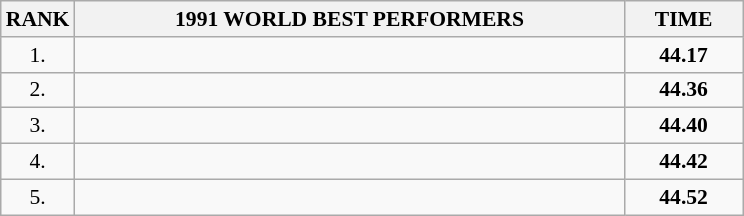<table class="wikitable" style="border-collapse: collapse; font-size: 90%;">
<tr>
<th>RANK</th>
<th align="center" style="width: 25em">1991 WORLD BEST PERFORMERS</th>
<th align="center" style="width: 5em">TIME</th>
</tr>
<tr>
<td align="center">1.</td>
<td></td>
<td align="center"><strong>44.17</strong></td>
</tr>
<tr>
<td align="center">2.</td>
<td></td>
<td align="center"><strong>44.36</strong></td>
</tr>
<tr>
<td align="center">3.</td>
<td></td>
<td align="center"><strong>44.40</strong></td>
</tr>
<tr>
<td align="center">4.</td>
<td></td>
<td align="center"><strong>44.42</strong></td>
</tr>
<tr>
<td align="center">5.</td>
<td></td>
<td align="center"><strong>44.52</strong></td>
</tr>
</table>
